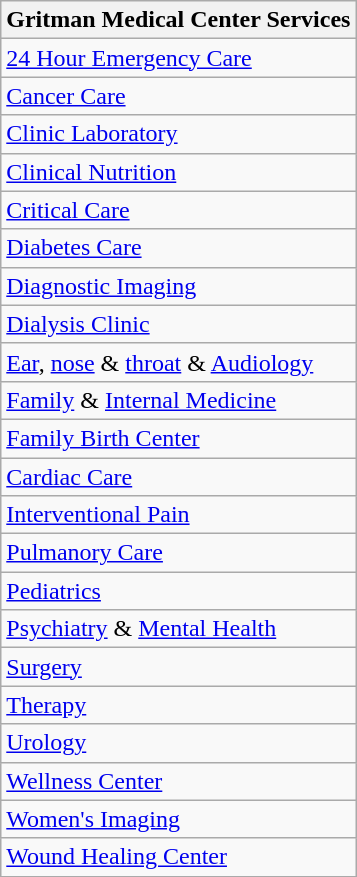<table class="wikitable">
<tr>
<th>Gritman Medical Center Services</th>
</tr>
<tr>
<td><a href='#'>24 Hour Emergency Care</a></td>
</tr>
<tr>
<td><a href='#'>Cancer Care</a></td>
</tr>
<tr>
<td><a href='#'>Clinic Laboratory</a></td>
</tr>
<tr>
<td><a href='#'>Clinical Nutrition</a></td>
</tr>
<tr>
<td><a href='#'>Critical Care</a></td>
</tr>
<tr>
<td><a href='#'>Diabetes Care</a></td>
</tr>
<tr>
<td><a href='#'>Diagnostic Imaging</a></td>
</tr>
<tr>
<td><a href='#'>Dialysis Clinic</a></td>
</tr>
<tr>
<td><a href='#'>Ear</a>, <a href='#'>nose</a> & <a href='#'>throat</a> & <a href='#'>Audiology</a></td>
</tr>
<tr>
<td><a href='#'>Family</a> & <a href='#'>Internal Medicine</a></td>
</tr>
<tr>
<td><a href='#'>Family Birth Center</a></td>
</tr>
<tr>
<td><a href='#'>Cardiac Care</a></td>
</tr>
<tr>
<td><a href='#'>Interventional Pain</a></td>
</tr>
<tr>
<td><a href='#'>Pulmanory Care</a></td>
</tr>
<tr>
<td><a href='#'>Pediatrics</a></td>
</tr>
<tr>
<td><a href='#'>Psychiatry</a> & <a href='#'>Mental Health</a></td>
</tr>
<tr>
<td><a href='#'>Surgery</a></td>
</tr>
<tr>
<td><a href='#'>Therapy</a></td>
</tr>
<tr>
<td><a href='#'>Urology</a></td>
</tr>
<tr>
<td><a href='#'>Wellness Center</a></td>
</tr>
<tr>
<td><a href='#'>Women's Imaging</a></td>
</tr>
<tr>
<td><a href='#'>Wound Healing Center</a></td>
</tr>
</table>
